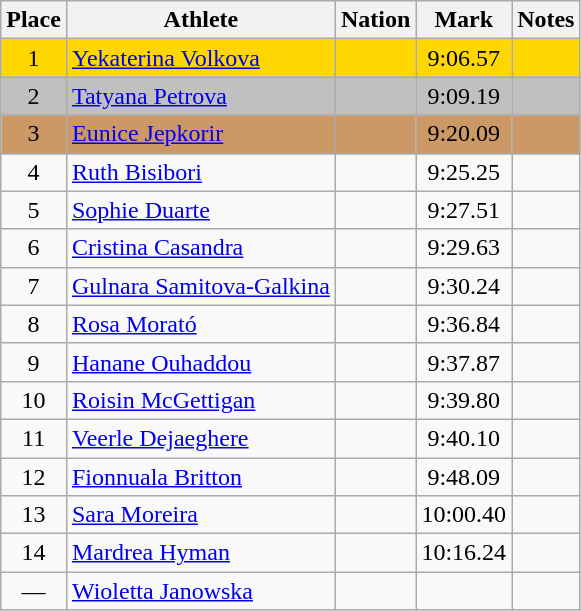<table class="wikitable" style="text-align:center">
<tr>
<th>Place</th>
<th>Athlete</th>
<th>Nation</th>
<th>Mark</th>
<th>Notes</th>
</tr>
<tr bgcolor=gold>
<td>1</td>
<td align=left><a href='#'>Yekaterina Volkova</a></td>
<td align=left></td>
<td>9:06.57</td>
<td>  </td>
</tr>
<tr bgcolor=silver>
<td>2</td>
<td align=left><a href='#'>Tatyana Petrova</a></td>
<td align=left></td>
<td>9:09.19</td>
<td></td>
</tr>
<tr bgcolor=cc9966>
<td>3</td>
<td align=left><a href='#'>Eunice Jepkorir</a></td>
<td align=left></td>
<td>9:20.09</td>
<td></td>
</tr>
<tr>
</tr>
<tr>
<td>4</td>
<td align=left><a href='#'>Ruth Bisibori</a></td>
<td align=left></td>
<td>9:25.25</td>
<td></td>
</tr>
<tr>
<td>5</td>
<td align=left><a href='#'>Sophie Duarte</a></td>
<td align=left></td>
<td>9:27.51</td>
<td></td>
</tr>
<tr>
<td>6</td>
<td align=left><a href='#'>Cristina Casandra</a></td>
<td align=left></td>
<td>9:29.63</td>
<td></td>
</tr>
<tr>
<td>7</td>
<td align=left><a href='#'>Gulnara Samitova-Galkina</a></td>
<td align=left></td>
<td>9:30.24</td>
<td></td>
</tr>
<tr>
<td>8</td>
<td align=left><a href='#'>Rosa Morató</a></td>
<td align=left></td>
<td>9:36.84</td>
<td></td>
</tr>
<tr>
<td>9</td>
<td align=left><a href='#'>Hanane Ouhaddou</a></td>
<td align=left></td>
<td>9:37.87</td>
<td></td>
</tr>
<tr>
<td>10</td>
<td align=left><a href='#'>Roisin McGettigan</a></td>
<td align=left></td>
<td>9:39.80</td>
<td></td>
</tr>
<tr>
<td>11</td>
<td align=left><a href='#'>Veerle Dejaeghere</a></td>
<td align=left></td>
<td>9:40.10</td>
<td></td>
</tr>
<tr>
<td>12</td>
<td align=left><a href='#'>Fionnuala Britton</a></td>
<td align=left></td>
<td>9:48.09</td>
<td></td>
</tr>
<tr>
<td>13</td>
<td align=left><a href='#'>Sara Moreira</a></td>
<td align=left></td>
<td>10:00.40</td>
<td></td>
</tr>
<tr>
<td>14</td>
<td align=left><a href='#'>Mardrea Hyman</a></td>
<td align=left></td>
<td>10:16.24</td>
<td></td>
</tr>
<tr>
<td>—</td>
<td align=left><a href='#'>Wioletta Janowska</a></td>
<td align=left></td>
<td></td>
<td></td>
</tr>
</table>
